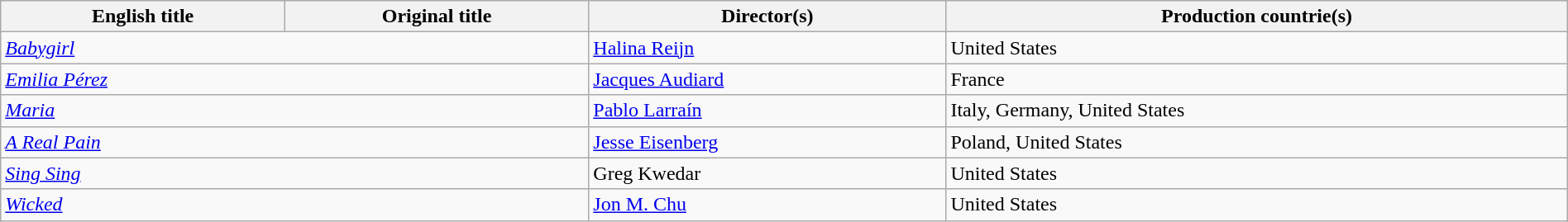<table class="sortable wikitable" style="width:100%; margin-bottom:4px" cellpadding="5">
<tr>
<th scope="col">English title</th>
<th scope="col">Original title</th>
<th scope="col">Director(s)</th>
<th scope="col">Production countrie(s)</th>
</tr>
<tr>
<td colspan="2"><em><a href='#'>Babygirl</a></em></td>
<td><a href='#'>Halina Reijn</a></td>
<td>United States</td>
</tr>
<tr>
<td colspan="2"><em><a href='#'>Emilia Pérez</a></em></td>
<td><a href='#'>Jacques Audiard</a></td>
<td>France</td>
</tr>
<tr>
<td colspan="2"><em><a href='#'>Maria</a></em></td>
<td><a href='#'>Pablo Larraín</a></td>
<td>Italy, Germany, United States</td>
</tr>
<tr>
<td colspan="2"><em><a href='#'>A Real Pain</a></em></td>
<td><a href='#'>Jesse Eisenberg</a></td>
<td>Poland, United States</td>
</tr>
<tr>
<td colspan="2"><em><a href='#'>Sing Sing</a></em></td>
<td>Greg Kwedar</td>
<td>United States</td>
</tr>
<tr>
<td colspan="2"><em><a href='#'>Wicked</a></em></td>
<td><a href='#'>Jon M. Chu</a></td>
<td>United States</td>
</tr>
</table>
